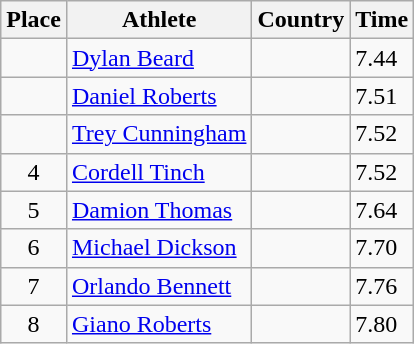<table class="wikitable">
<tr>
<th>Place</th>
<th>Athlete</th>
<th>Country</th>
<th>Time</th>
</tr>
<tr>
<td align=center></td>
<td><a href='#'>Dylan Beard</a></td>
<td></td>
<td>7.44</td>
</tr>
<tr>
<td align=center></td>
<td><a href='#'>Daniel Roberts</a></td>
<td></td>
<td>7.51</td>
</tr>
<tr>
<td align=center></td>
<td><a href='#'>Trey Cunningham</a></td>
<td></td>
<td>7.52</td>
</tr>
<tr>
<td align=center>4</td>
<td><a href='#'>Cordell Tinch</a></td>
<td></td>
<td>7.52</td>
</tr>
<tr>
<td align=center>5</td>
<td><a href='#'>Damion Thomas</a></td>
<td></td>
<td>7.64</td>
</tr>
<tr>
<td align=center>6</td>
<td><a href='#'>Michael Dickson</a></td>
<td></td>
<td>7.70</td>
</tr>
<tr>
<td align=center>7</td>
<td><a href='#'>Orlando Bennett</a></td>
<td></td>
<td>7.76</td>
</tr>
<tr>
<td align=center>8</td>
<td><a href='#'>Giano Roberts</a></td>
<td></td>
<td>7.80</td>
</tr>
</table>
